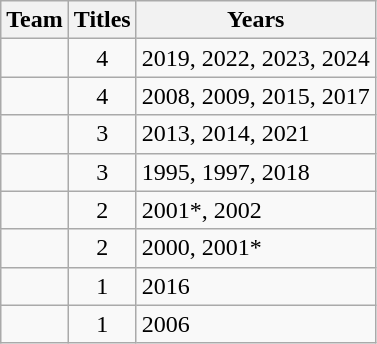<table class="wikitable sortable" style="text-align:center">
<tr>
<th>Team</th>
<th>Titles</th>
<th>Years</th>
</tr>
<tr>
<td style=></td>
<td>4</td>
<td align=left>2019, 2022, 2023, 2024</td>
</tr>
<tr>
<td style=></td>
<td>4</td>
<td align=left>2008, 2009, 2015, 2017</td>
</tr>
<tr>
<td style=></td>
<td>3</td>
<td align=left>2013, 2014, 2021</td>
</tr>
<tr>
<td style=></td>
<td>3</td>
<td align=left>1995, 1997, 2018</td>
</tr>
<tr>
<td style=></td>
<td>2</td>
<td align=left>2001*, 2002</td>
</tr>
<tr>
<td style=></td>
<td>2</td>
<td align=left>2000, 2001*</td>
</tr>
<tr>
<td style=></td>
<td>1</td>
<td align=left>2016</td>
</tr>
<tr>
<td style=></td>
<td>1</td>
<td align=left>2006</td>
</tr>
</table>
